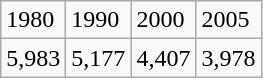<table class="wikitable" style="text-align:left;">
<tr>
<td>1980</td>
<td>1990</td>
<td>2000</td>
<td>2005</td>
</tr>
<tr>
<td>5,983</td>
<td>5,177</td>
<td>4,407</td>
<td>3,978</td>
</tr>
</table>
